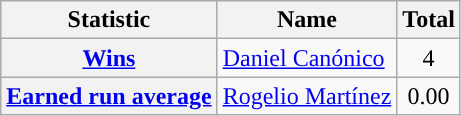<table class="wikitable plainrowheaders">
<tr>
<th scope="col">Statistic</th>
<th scope="col">Name</th>
<th scope="col">Total</th>
</tr>
<tr>
<th scope="row"><a href='#'>Wins</a></th>
<td> <a href='#'>Daniel Canónico</a></td>
<td align=center>4</td>
</tr>
<tr>
<th scope="row"><a href='#'>Earned run average</a></th>
<td> <a href='#'>Rogelio Martínez</a></td>
<td align=center>0.00</td>
</tr>
</table>
